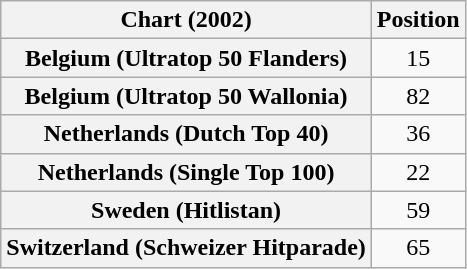<table class="wikitable sortable plainrowheaders" style="text-align:center">
<tr>
<th>Chart (2002)</th>
<th>Position</th>
</tr>
<tr>
<th scope="row">Belgium (Ultratop 50 Flanders)</th>
<td>15</td>
</tr>
<tr>
<th scope="row">Belgium (Ultratop 50 Wallonia)</th>
<td>82</td>
</tr>
<tr>
<th scope="row">Netherlands (Dutch Top 40)</th>
<td>36</td>
</tr>
<tr>
<th scope="row">Netherlands (Single Top 100)</th>
<td>22</td>
</tr>
<tr>
<th scope="row">Sweden (Hitlistan)</th>
<td>59</td>
</tr>
<tr>
<th scope="row">Switzerland (Schweizer Hitparade)</th>
<td>65</td>
</tr>
</table>
